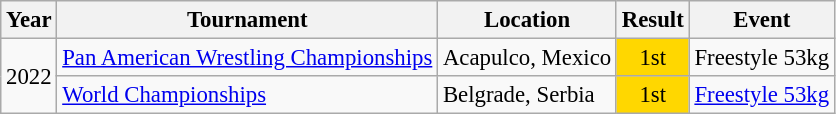<table class="wikitable" style="font-size:95%;">
<tr>
<th>Year</th>
<th>Tournament</th>
<th>Location</th>
<th>Result</th>
<th>Event</th>
</tr>
<tr>
<td rowspan=2>2022</td>
<td><a href='#'>Pan American Wrestling Championships</a></td>
<td>Acapulco, Mexico</td>
<td align="center" bgcolor="gold">1st</td>
<td>Freestyle 53kg</td>
</tr>
<tr>
<td><a href='#'>World Championships</a></td>
<td>Belgrade, Serbia</td>
<td align="center" bgcolor="gold">1st</td>
<td><a href='#'>Freestyle 53kg</a></td>
</tr>
</table>
